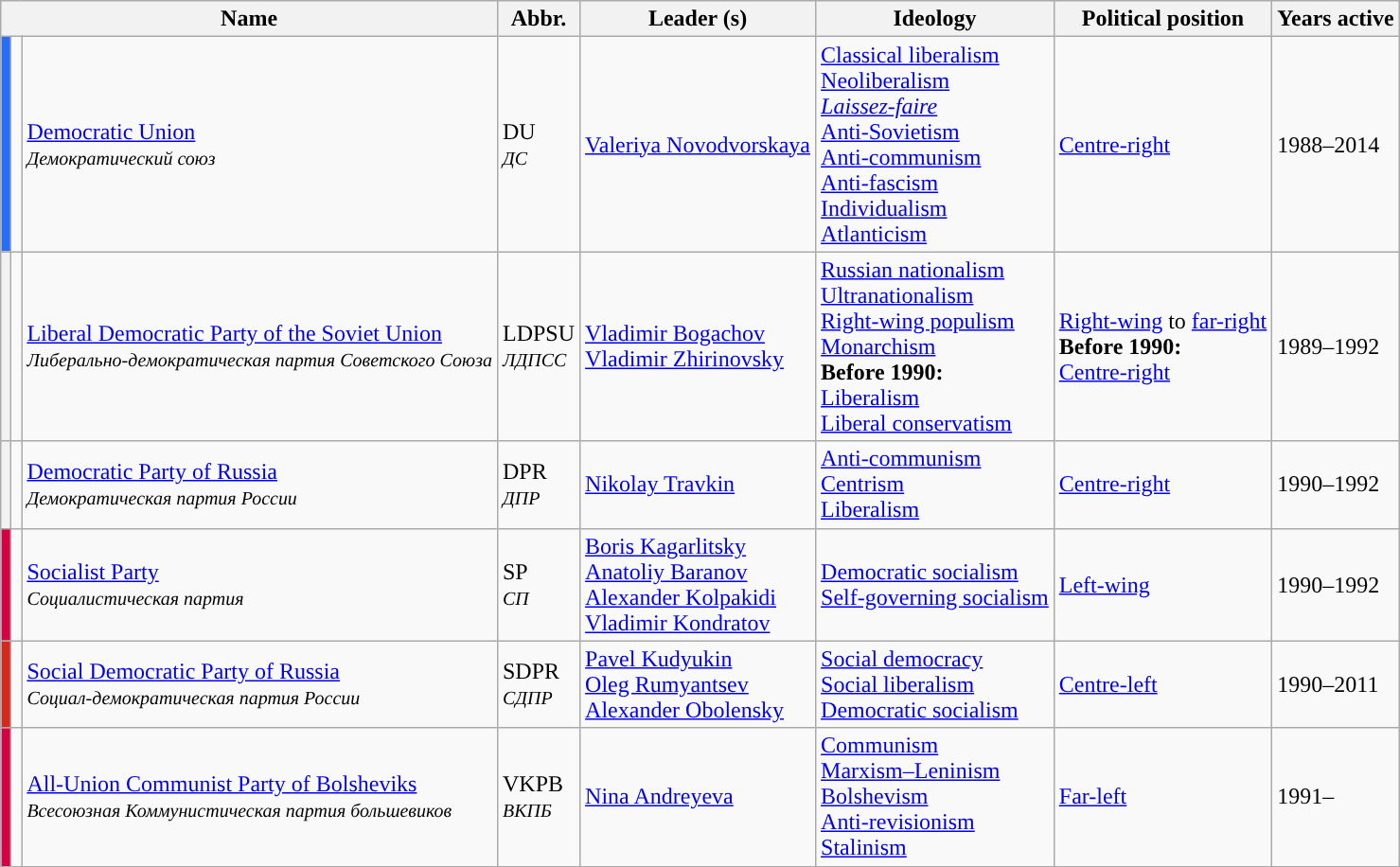<table class="wikitable sortable">
<tr>
<th colspan=3>Name</th>
<th>Abbr.</th>
<th>Leader (s)</th>
<th>Ideology</th>
<th>Political position</th>
<th>Years active</th>
</tr>
<tr>
<th style="background:#266DF8;"></th>
<td></td>
<td><a href='#'>Democratic Union</a><br><small><em>Демократический союз</em></small></td>
<td>DU<br><small><em>ДС</em></small></td>
<td><a href='#'>Valeriya Novodvorskaya</a></td>
<td><a href='#'>Classical liberalism</a><br><a href='#'>Neoliberalism</a><br><em><a href='#'>Laissez-faire</a></em><br><a href='#'>Anti-Sovietism</a><br><a href='#'>Anti-communism</a><br><a href='#'>Anti-fascism</a><br><a href='#'>Individualism</a><br><a href='#'>Atlanticism</a></td>
<td><a href='#'>Centre-right</a></td>
<td>1988–2014</td>
</tr>
<tr>
<th style="background:"></th>
<td></td>
<td><a href='#'>Liberal Democratic Party of the Soviet Union</a><br><small><em>Либерально-демократическая партия Советского Союза</em></small></td>
<td>LDPSU<br><small><em>ЛДПСС</em></small></td>
<td><a href='#'>Vladimir Bogachov</a><br><a href='#'>Vladimir Zhirinovsky</a></td>
<td><a href='#'>Russian nationalism</a><br><a href='#'>Ultranationalism</a><br><a href='#'>Right-wing populism</a><br><a href='#'>Monarchism</a><br><strong>Before 1990:</strong><br><a href='#'>Liberalism</a><br><a href='#'>Liberal conservatism</a></td>
<td><a href='#'>Right-wing</a> to <a href='#'>far-right</a><br><strong>Before 1990:</strong><br><a href='#'>Centre-right</a></td>
<td>1989–1992</td>
</tr>
<tr>
<th style="background:"></th>
<td></td>
<td><a href='#'>Democratic Party of Russia</a><br><small><em>Демократическая партия России</em></small></td>
<td>DPR<br><small><em>ДПР</em></small></td>
<td><a href='#'>Nikolay Travkin</a></td>
<td><a href='#'>Anti-communism</a><br><a href='#'>Centrism</a><br><a href='#'>Liberalism</a></td>
<td><a href='#'>Centre-right</a></td>
<td>1990–1992</td>
</tr>
<tr>
<th style="background:#D50043;"></th>
<td></td>
<td><a href='#'>Socialist Party</a><br><small><em>Социалистическая партия</em></small></td>
<td>SP<br><small><em>СП</em></small></td>
<td><a href='#'>Boris Kagarlitsky</a><br><a href='#'>Anatoliy Baranov</a><br><a href='#'>Alexander Kolpakidi</a><br><a href='#'>Vladimir Kondratov</a></td>
<td><a href='#'>Democratic socialism</a><br><a href='#'>Self-governing socialism</a></td>
<td><a href='#'>Left-wing</a></td>
<td>1990–1992</td>
</tr>
<tr>
<th style="background:#D6281D;"></th>
<td></td>
<td><a href='#'>Social Democratic Party of Russia</a><br><small><em>Социал-демократическая партия России</em></small></td>
<td>SDPR<br><small><em>СДПР</em></small></td>
<td><a href='#'>Pavel Kudyukin</a><br><a href='#'>Oleg Rumyantsev</a><br><a href='#'>Alexander Obolensky</a></td>
<td><a href='#'>Social democracy</a><br><a href='#'>Social liberalism</a><br><a href='#'>Democratic socialism</a></td>
<td><a href='#'>Centre-left</a></td>
<td>1990–2011</td>
</tr>
<tr>
<th style="background:#D50043;"></th>
<td></td>
<td><a href='#'>All-Union Communist Party of Bolsheviks</a><br><small><em>Всесоюзная Коммунистическая партия большевиков</em></small></td>
<td>VKPB<br><small><em>ВКПБ</em></small></td>
<td><a href='#'>Nina Andreyeva</a></td>
<td><a href='#'>Communism</a><br><a href='#'>Marxism–Leninism</a><br><a href='#'>Bolshevism</a><br><a href='#'>Anti-revisionism</a><br><a href='#'>Stalinism</a></td>
<td><a href='#'>Far-left</a></td>
<td>1991–</td>
</tr>
<tr>
</tr>
</table>
